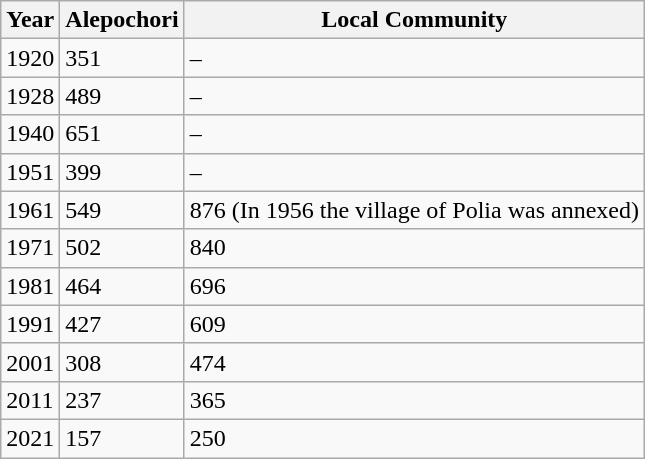<table class="wikitable">
<tr>
<th>Year</th>
<th>Alepochori</th>
<th>Local Community</th>
</tr>
<tr>
<td>1920</td>
<td>351</td>
<td>–</td>
</tr>
<tr>
<td>1928</td>
<td>489</td>
<td>–</td>
</tr>
<tr>
<td>1940</td>
<td>651</td>
<td>–</td>
</tr>
<tr>
<td>1951</td>
<td>399</td>
<td>–</td>
</tr>
<tr>
<td>1961</td>
<td>549</td>
<td>876 (In 1956 the village of Polia was annexed)</td>
</tr>
<tr>
<td>1971</td>
<td>502</td>
<td>840</td>
</tr>
<tr>
<td>1981</td>
<td>464</td>
<td>696</td>
</tr>
<tr>
<td>1991</td>
<td>427</td>
<td>609</td>
</tr>
<tr>
<td>2001</td>
<td>308</td>
<td>474</td>
</tr>
<tr>
<td>2011</td>
<td>237</td>
<td>365</td>
</tr>
<tr>
<td>2021</td>
<td>157</td>
<td>250</td>
</tr>
</table>
